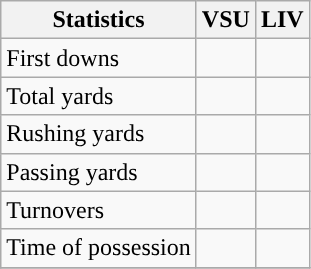<table class="wikitable">
<tr>
<th>Statistics</th>
<th>VSU</th>
<th>LIV</th>
</tr>
<tr>
<td>First downs</td>
<td></td>
<td></td>
</tr>
<tr>
<td>Total yards</td>
<td></td>
<td></td>
</tr>
<tr>
<td>Rushing yards</td>
<td></td>
<td></td>
</tr>
<tr>
<td>Passing yards</td>
<td></td>
<td></td>
</tr>
<tr>
<td>Turnovers</td>
<td></td>
<td></td>
</tr>
<tr>
<td>Time of possession</td>
<td></td>
<td></td>
</tr>
<tr>
</tr>
</table>
